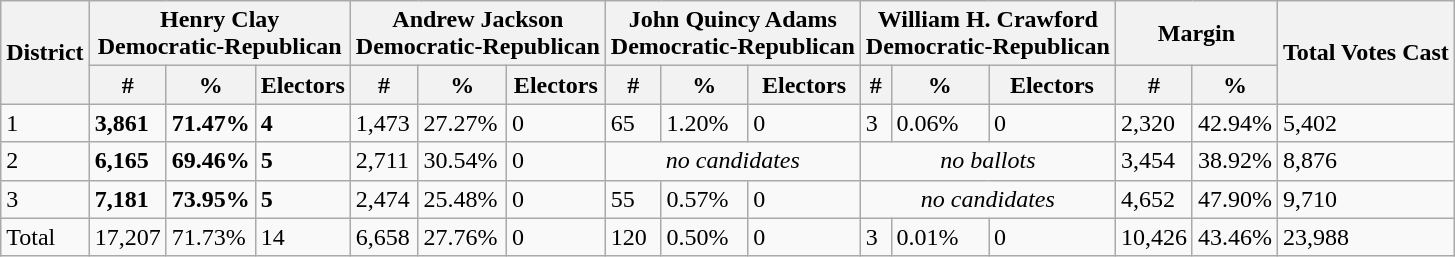<table class="wikitable sortable">
<tr>
<th rowspan="2">District</th>
<th colspan="3" >Henry Clay<br>Democratic-Republican</th>
<th colspan="3" >Andrew Jackson<br>Democratic-Republican</th>
<th colspan="3" >John Quincy Adams<br>Democratic-Republican</th>
<th colspan="3" >William H. Crawford<br>Democratic-Republican</th>
<th colspan="2">Margin</th>
<th rowspan="2">Total Votes Cast</th>
</tr>
<tr>
<th>#</th>
<th>%</th>
<th>Electors</th>
<th>#</th>
<th>%</th>
<th>Electors</th>
<th>#</th>
<th>%</th>
<th>Electors</th>
<th>#</th>
<th>%</th>
<th>Electors</th>
<th>#</th>
<th>%</th>
</tr>
<tr>
<td>1</td>
<td><strong>3,861</strong></td>
<td><strong>71.47%</strong></td>
<td><strong>4</strong></td>
<td>1,473</td>
<td>27.27%</td>
<td>0</td>
<td>65</td>
<td>1.20%</td>
<td>0</td>
<td>3</td>
<td>0.06%</td>
<td>0</td>
<td>2,320</td>
<td>42.94%</td>
<td>5,402</td>
</tr>
<tr>
<td>2</td>
<td><strong>6,165</strong></td>
<td><strong>69.46%</strong></td>
<td><strong>5</strong></td>
<td>2,711</td>
<td>30.54%</td>
<td>0</td>
<td colspan=3 align=center><em>no candidates</em></td>
<td colspan=3 align=center><em>no ballots</em></td>
<td>3,454</td>
<td>38.92%</td>
<td>8,876</td>
</tr>
<tr>
<td>3</td>
<td><strong>7,181</strong></td>
<td><strong>73.95%</strong></td>
<td><strong>5</strong></td>
<td>2,474</td>
<td>25.48%</td>
<td>0</td>
<td>55</td>
<td>0.57%</td>
<td>0</td>
<td colspan=3 align=center><em>no candidates</em></td>
<td>4,652</td>
<td>47.90%</td>
<td>9,710</td>
</tr>
<tr>
<td>Total</td>
<td>17,207</td>
<td>71.73%</td>
<td>14</td>
<td>6,658</td>
<td>27.76%</td>
<td>0</td>
<td>120</td>
<td>0.50%</td>
<td>0</td>
<td>3</td>
<td>0.01%</td>
<td>0</td>
<td>10,426</td>
<td>43.46%</td>
<td>23,988</td>
</tr>
</table>
